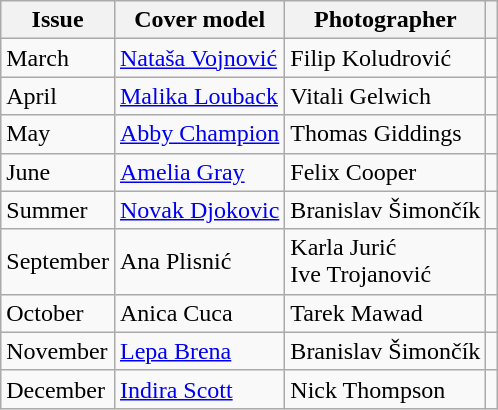<table class="sortable wikitable">
<tr>
<th>Issue</th>
<th>Cover model</th>
<th>Photographer</th>
<th></th>
</tr>
<tr>
<td>March</td>
<td><a href='#'>Nataša Vojnović</a></td>
<td>Filip Koludrović</td>
<td align="center"></td>
</tr>
<tr>
<td>April</td>
<td><a href='#'>Malika Louback</a></td>
<td>Vitali Gelwich</td>
<td align="center"></td>
</tr>
<tr>
<td>May</td>
<td><a href='#'>Abby Champion</a></td>
<td>Thomas Giddings</td>
<td align="center"></td>
</tr>
<tr>
<td>June</td>
<td><a href='#'>Amelia Gray</a></td>
<td>Felix Cooper</td>
<td align="center"></td>
</tr>
<tr>
<td>Summer</td>
<td><a href='#'>Novak Djokovic</a></td>
<td>Branislav Šimončík</td>
<td align="center"></td>
</tr>
<tr>
<td>September</td>
<td>Ana Plisnić</td>
<td>Karla Jurić<br>Ive Trojanović</td>
<td align="center"></td>
</tr>
<tr>
<td>October</td>
<td>Anica Cuca</td>
<td>Tarek Mawad</td>
<td align="center"></td>
</tr>
<tr>
<td>November</td>
<td><a href='#'>Lepa Brena</a></td>
<td>Branislav Šimončík</td>
<td align="center"></td>
</tr>
<tr>
<td>December</td>
<td><a href='#'>Indira Scott</a></td>
<td>Nick Thompson</td>
<td align="center"></td>
</tr>
</table>
